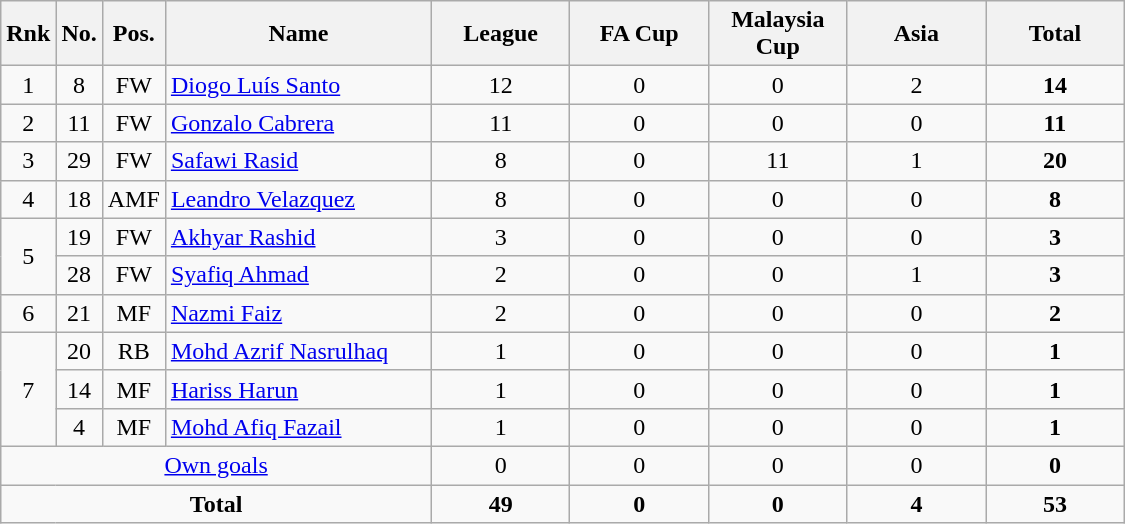<table class="wikitable" style="text-align:center">
<tr>
<th>Rnk</th>
<th>No.</th>
<th>Pos.</th>
<th width=170>Name</th>
<th style="width:85px;">League</th>
<th style="width:85px;">FA Cup</th>
<th style="width:85px;">Malaysia Cup</th>
<th style="width:85px;">Asia</th>
<th style="width:85px;">Total</th>
</tr>
<tr>
<td rowspan=1>1</td>
<td>8</td>
<td>FW</td>
<td align=left> <a href='#'>Diogo Luís Santo</a></td>
<td>12</td>
<td>0</td>
<td>0</td>
<td>2</td>
<td><strong>14</strong></td>
</tr>
<tr>
<td rowspan=1>2</td>
<td>11</td>
<td>FW</td>
<td align=left>  <a href='#'>Gonzalo Cabrera</a></td>
<td>11</td>
<td>0</td>
<td>0</td>
<td>0</td>
<td><strong>11</strong></td>
</tr>
<tr>
<td rowspan=1>3</td>
<td>29</td>
<td>FW</td>
<td align=left> <a href='#'>Safawi Rasid</a></td>
<td>8</td>
<td>0</td>
<td>11</td>
<td>1</td>
<td><strong>20</strong></td>
</tr>
<tr>
<td rowspan=1>4</td>
<td>18</td>
<td>AMF</td>
<td align=left> <a href='#'>Leandro Velazquez</a></td>
<td>8</td>
<td>0</td>
<td>0</td>
<td>0</td>
<td><strong>8</strong></td>
</tr>
<tr>
<td rowspan=2>5</td>
<td>19</td>
<td>FW</td>
<td align=left> <a href='#'>Akhyar Rashid</a></td>
<td>3</td>
<td>0</td>
<td>0</td>
<td>0</td>
<td><strong>3</strong></td>
</tr>
<tr>
<td>28</td>
<td>FW</td>
<td align=left> <a href='#'>Syafiq Ahmad</a></td>
<td>2</td>
<td>0</td>
<td>0</td>
<td>1</td>
<td><strong>3</strong></td>
</tr>
<tr>
<td rowspan=1>6</td>
<td>21</td>
<td>MF</td>
<td align=left> <a href='#'>Nazmi Faiz</a></td>
<td>2</td>
<td>0</td>
<td>0</td>
<td>0</td>
<td><strong>2</strong></td>
</tr>
<tr>
<td rowspan=3>7</td>
<td>20</td>
<td>RB</td>
<td align=left> <a href='#'>Mohd Azrif Nasrulhaq</a></td>
<td>1</td>
<td>0</td>
<td>0</td>
<td>0</td>
<td><strong>1</strong></td>
</tr>
<tr>
<td>14</td>
<td>MF</td>
<td align=left> <a href='#'>Hariss Harun</a></td>
<td>1</td>
<td>0</td>
<td>0</td>
<td>0</td>
<td><strong>1</strong></td>
</tr>
<tr>
<td>4</td>
<td>MF</td>
<td align=left> <a href='#'>Mohd Afiq Fazail</a></td>
<td>1</td>
<td>0</td>
<td>0</td>
<td>0</td>
<td><strong>1</strong></td>
</tr>
<tr class="sortbottom">
<td colspan="4"><a href='#'>Own goals</a></td>
<td>0</td>
<td>0</td>
<td>0</td>
<td>0</td>
<td><strong>0</strong></td>
</tr>
<tr class="sortbottom">
<td colspan=4><strong>Total</strong></td>
<td><strong>49</strong></td>
<td><strong>0</strong></td>
<td><strong>0</strong></td>
<td><strong>4</strong></td>
<td><strong>53</strong></td>
</tr>
</table>
